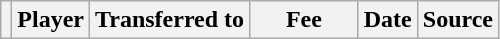<table class="wikitable plainrowheaders sortable">
<tr>
<th></th>
<th scope="col">Player</th>
<th>Transferred to</th>
<th style="width: 65px;">Fee</th>
<th scope="col">Date</th>
<th scope="col">Source</th>
</tr>
</table>
